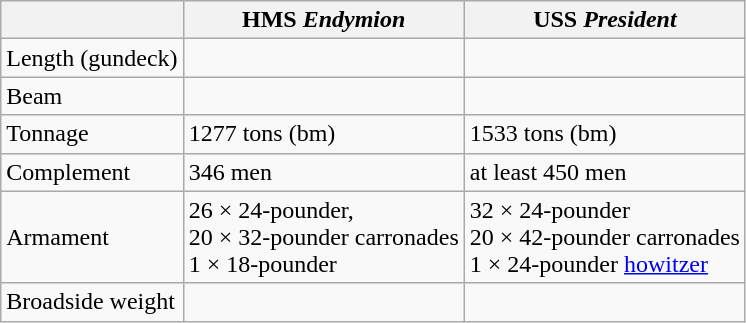<table class="wikitable">
<tr>
<th></th>
<th>HMS <em>Endymion</em></th>
<th>USS <em>President</em></th>
</tr>
<tr>
<td>Length (gundeck)</td>
<td></td>
<td></td>
</tr>
<tr>
<td>Beam</td>
<td></td>
<td></td>
</tr>
<tr>
<td>Tonnage</td>
<td>1277 tons (bm)</td>
<td>1533 tons (bm)</td>
</tr>
<tr>
<td>Complement</td>
<td>346 men</td>
<td>at least 450 men</td>
</tr>
<tr>
<td>Armament</td>
<td>26 × 24-pounder, <br>20 × 32-pounder carronades<br>1 × 18-pounder</td>
<td>32 × 24-pounder<br>20 × 42-pounder carronades<br>1 × 24-pounder <a href='#'>howitzer</a></td>
</tr>
<tr>
<td>Broadside weight</td>
<td></td>
<td></td>
</tr>
</table>
